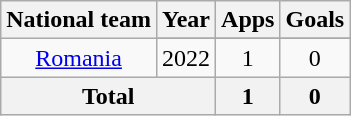<table class="wikitable" style="text-align: center;">
<tr>
<th>National team</th>
<th>Year</th>
<th>Apps</th>
<th>Goals</th>
</tr>
<tr>
<td rowspan="2"><a href='#'>Romania</a></td>
</tr>
<tr>
<td>2022</td>
<td>1</td>
<td>0</td>
</tr>
<tr>
<th colspan=2>Total</th>
<th>1</th>
<th>0</th>
</tr>
</table>
